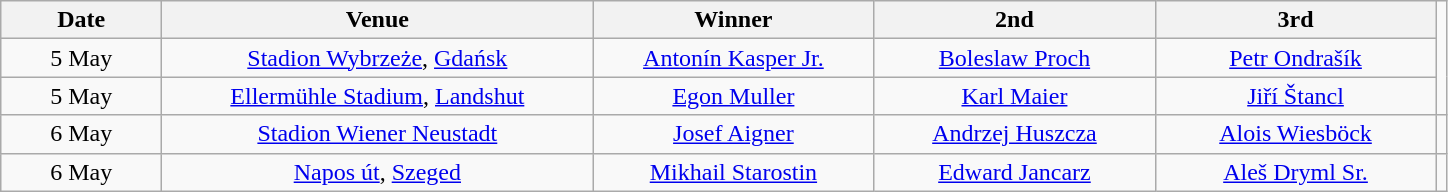<table class="wikitable" style="text-align:center">
<tr>
<th width=100>Date</th>
<th width=280>Venue</th>
<th width=180>Winner</th>
<th width=180>2nd</th>
<th width=180>3rd</th>
</tr>
<tr>
<td align=center>5 May</td>
<td> <a href='#'>Stadion Wybrzeże</a>, <a href='#'>Gdańsk</a></td>
<td> <a href='#'>Antonín Kasper Jr.</a></td>
<td> <a href='#'>Boleslaw Proch</a></td>
<td> <a href='#'>Petr Ondrašík</a></td>
</tr>
<tr>
<td align=center>5 May</td>
<td> <a href='#'>Ellermühle Stadium</a>, <a href='#'>Landshut</a></td>
<td> <a href='#'>Egon Muller</a></td>
<td> <a href='#'>Karl Maier</a></td>
<td> <a href='#'>Jiří Štancl</a></td>
</tr>
<tr>
<td align=center>6 May</td>
<td> <a href='#'>Stadion Wiener Neustadt</a></td>
<td> <a href='#'>Josef Aigner</a></td>
<td> <a href='#'>Andrzej Huszcza</a></td>
<td> <a href='#'>Alois Wiesböck</a></td>
<td align=center></td>
</tr>
<tr>
<td align=center>6 May</td>
<td> <a href='#'>Napos út</a>, <a href='#'>Szeged</a></td>
<td> <a href='#'>Mikhail Starostin</a></td>
<td> <a href='#'>Edward Jancarz</a></td>
<td> <a href='#'>Aleš Dryml Sr.</a></td>
</tr>
</table>
